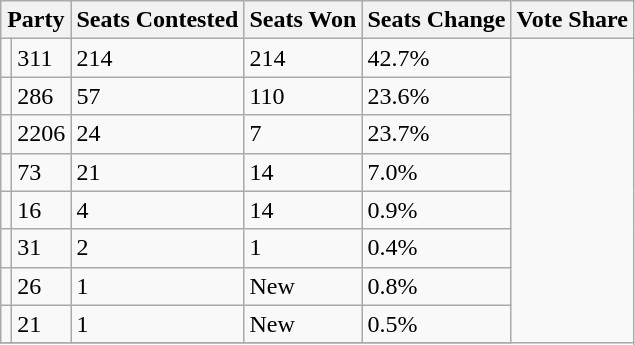<table class="wikitable sortable" border="1">
<tr>
<th colspan=2>Party</th>
<th>Seats Contested</th>
<th>Seats Won</th>
<th>Seats Change</th>
<th>Vote Share</th>
</tr>
<tr>
<td></td>
<td>311</td>
<td>214</td>
<td> 214</td>
<td>42.7%</td>
</tr>
<tr>
<td></td>
<td>286</td>
<td>57</td>
<td> 110</td>
<td>23.6%</td>
</tr>
<tr>
<td></td>
<td>2206</td>
<td>24</td>
<td> 7</td>
<td>23.7%</td>
</tr>
<tr>
<td></td>
<td>73</td>
<td>21</td>
<td> 14</td>
<td>7.0%</td>
</tr>
<tr>
<td></td>
<td>16</td>
<td>4</td>
<td> 14</td>
<td>0.9%</td>
</tr>
<tr>
<td></td>
<td>31</td>
<td>2</td>
<td> 1</td>
<td>0.4%</td>
</tr>
<tr>
<td></td>
<td>26</td>
<td>1</td>
<td>New</td>
<td>0.8%</td>
</tr>
<tr>
<td></td>
<td>21</td>
<td>1</td>
<td>New</td>
<td>0.5%</td>
</tr>
<tr>
</tr>
</table>
